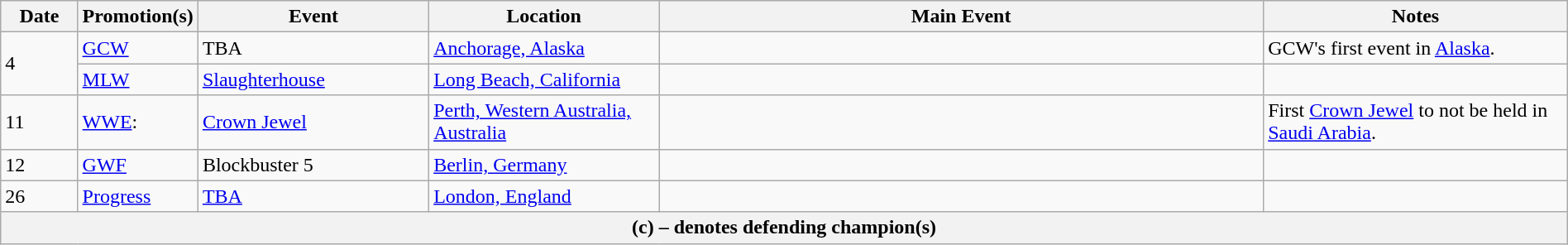<table class="wikitable" style="width:100%;">
<tr>
<th width="5%">Date</th>
<th width="5%">Promotion(s)</th>
<th style="width:15%;">Event</th>
<th style="width:15%;">Location</th>
<th style="width:40%;">Main Event</th>
<th style="width:20%;">Notes</th>
</tr>
<tr>
<td rowspan=2>4</td>
<td><a href='#'>GCW</a></td>
<td>TBA</td>
<td><a href='#'>Anchorage, Alaska</a></td>
<td></td>
<td>GCW's first event in <a href='#'>Alaska</a>.</td>
</tr>
<tr>
<td><a href='#'>MLW</a></td>
<td><a href='#'>Slaughterhouse</a></td>
<td><a href='#'>Long Beach, California</a></td>
<td></td>
<td></td>
</tr>
<tr>
<td>11</td>
<td><a href='#'>WWE</a>:</td>
<td><a href='#'>Crown Jewel</a></td>
<td><a href='#'>Perth, Western Australia, Australia</a></td>
<td></td>
<td>First <a href='#'>Crown Jewel</a> to not be held in <a href='#'>Saudi Arabia</a>.</td>
</tr>
<tr>
<td>12</td>
<td><a href='#'>GWF</a></td>
<td>Blockbuster 5</td>
<td><a href='#'>Berlin, Germany</a></td>
<td></td>
<td></td>
</tr>
<tr>
<td>26</td>
<td><a href='#'>Progress</a></td>
<td><a href='#'>TBA</a></td>
<td><a href='#'>London, England</a></td>
<td></td>
<td></td>
</tr>
<tr>
<th colspan="6">(c) – denotes defending champion(s)</th>
</tr>
</table>
